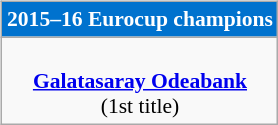<table style="width:100%;">
<tr>
<td valign=top align=right width=33%><br>













</td>
<td style="vertical-align:top; align:center; width:33%;"><br><table style="width:100%;">
<tr>
<td style="width=50%;"></td>
<td></td>
<td style="width=50%;"></td>
</tr>
</table>
<br><table class=wikitable style="font-size:90%; text-align:center; margin:auto">
<tr>
<th style="background:#0072CE; color: white;">2015–16 Eurocup champions</th>
</tr>
<tr>
<td><br> <strong><a href='#'>Galatasaray Odeabank</a></strong><br>(1st title)</td>
</tr>
</table>
</td>
<td style="vertical-align:top; align:left; width:33%;"><br>












</td>
</tr>
</table>
